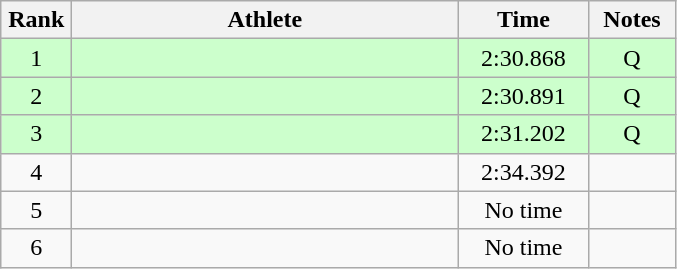<table class=wikitable style="text-align:center">
<tr>
<th width=40>Rank</th>
<th width=250>Athlete</th>
<th width=80>Time</th>
<th width=50>Notes</th>
</tr>
<tr bgcolor="ccffcc">
<td>1</td>
<td align=left></td>
<td>2:30.868</td>
<td>Q</td>
</tr>
<tr bgcolor="ccffcc">
<td>2</td>
<td align=left></td>
<td>2:30.891</td>
<td>Q</td>
</tr>
<tr bgcolor="ccffcc">
<td>3</td>
<td align=left></td>
<td>2:31.202</td>
<td>Q</td>
</tr>
<tr>
<td>4</td>
<td align=left></td>
<td>2:34.392</td>
<td></td>
</tr>
<tr>
<td>5</td>
<td align=left></td>
<td>No time</td>
<td></td>
</tr>
<tr>
<td>6</td>
<td align=left></td>
<td>No time</td>
<td></td>
</tr>
</table>
